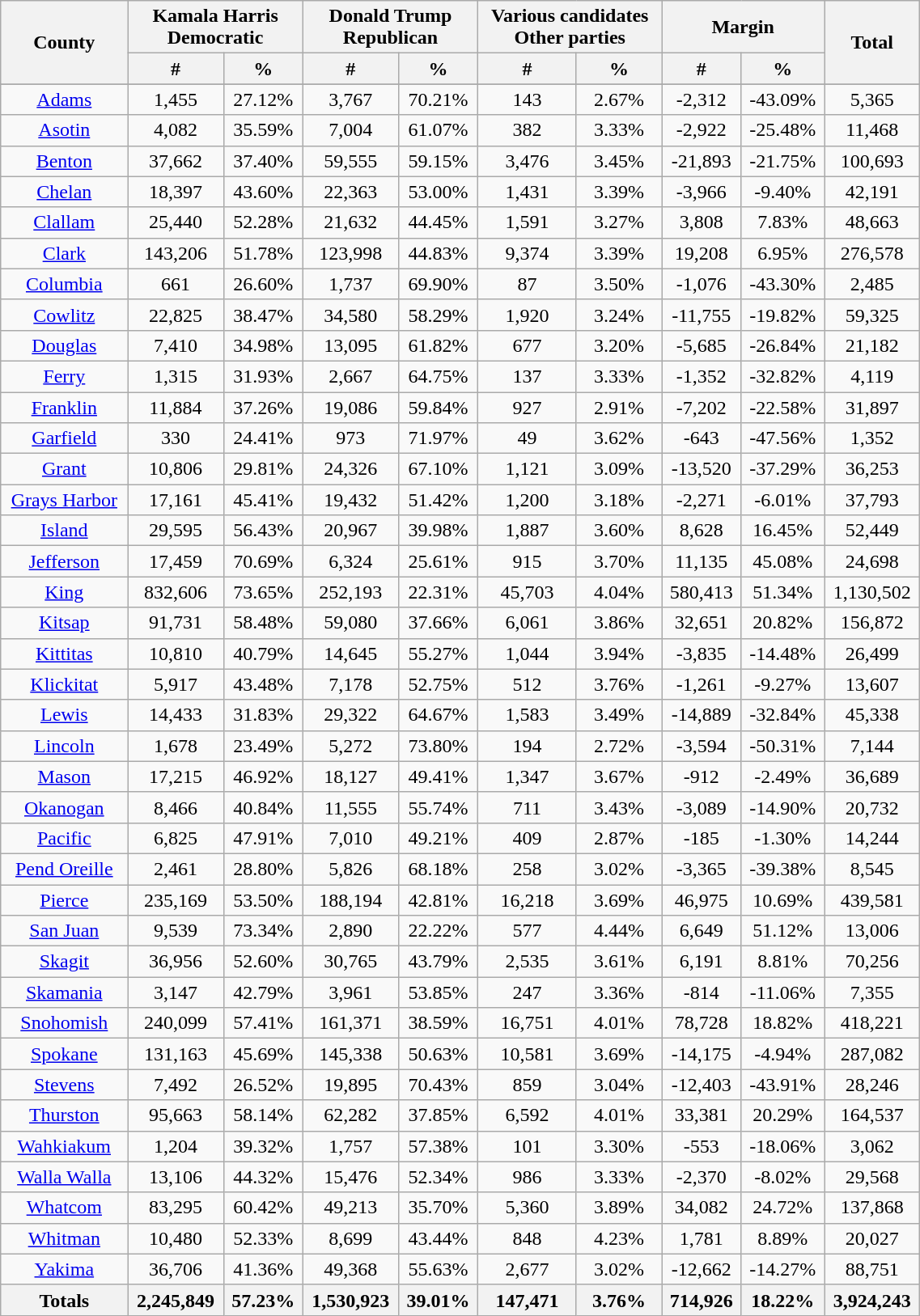<table width="60%" class="wikitable sortable">
<tr>
<th rowspan="2">County</th>
<th colspan="2">Kamala Harris<br>Democratic</th>
<th colspan="2">Donald Trump<br>Republican</th>
<th colspan="2">Various candidates<br>Other parties</th>
<th colspan="2">Margin</th>
<th rowspan="2">Total</th>
</tr>
<tr>
<th style="text-align:center;" data-sort-type="number">#</th>
<th style="text-align:center;" data-sort-type="number">%</th>
<th style="text-align:center;" data-sort-type="number">#</th>
<th style="text-align:center;" data-sort-type="number">%</th>
<th style="text-align:center;" data-sort-type="number">#</th>
<th style="text-align:center;" data-sort-type="number">%</th>
<th style="text-align:center;" data-sort-type="number">#</th>
<th style="text-align:center;" data-sort-type="number">%</th>
</tr>
<tr>
</tr>
<tr style="text-align:center;">
<td><a href='#'>Adams</a></td>
<td>1,455</td>
<td>27.12%</td>
<td>3,767</td>
<td>70.21%</td>
<td>143</td>
<td>2.67%</td>
<td>-2,312</td>
<td>-43.09%</td>
<td>5,365</td>
</tr>
<tr style="text-align:center;">
<td><a href='#'>Asotin</a></td>
<td>4,082</td>
<td>35.59%</td>
<td>7,004</td>
<td>61.07%</td>
<td>382</td>
<td>3.33%</td>
<td>-2,922</td>
<td>-25.48%</td>
<td>11,468</td>
</tr>
<tr style="text-align:center;">
<td><a href='#'>Benton</a></td>
<td>37,662</td>
<td>37.40%</td>
<td>59,555</td>
<td>59.15%</td>
<td>3,476</td>
<td>3.45%</td>
<td>-21,893</td>
<td>-21.75%</td>
<td>100,693</td>
</tr>
<tr style="text-align:center;">
<td><a href='#'>Chelan</a></td>
<td>18,397</td>
<td>43.60%</td>
<td>22,363</td>
<td>53.00%</td>
<td>1,431</td>
<td>3.39%</td>
<td>-3,966</td>
<td>-9.40%</td>
<td>42,191</td>
</tr>
<tr style="text-align:center;">
<td><a href='#'>Clallam</a></td>
<td>25,440</td>
<td>52.28%</td>
<td>21,632</td>
<td>44.45%</td>
<td>1,591</td>
<td>3.27%</td>
<td>3,808</td>
<td>7.83%</td>
<td>48,663</td>
</tr>
<tr style="text-align:center;">
<td><a href='#'>Clark</a></td>
<td>143,206</td>
<td>51.78%</td>
<td>123,998</td>
<td>44.83%</td>
<td>9,374</td>
<td>3.39%</td>
<td>19,208</td>
<td>6.95%</td>
<td>276,578</td>
</tr>
<tr style="text-align:center;">
<td><a href='#'>Columbia</a></td>
<td>661</td>
<td>26.60%</td>
<td>1,737</td>
<td>69.90%</td>
<td>87</td>
<td>3.50%</td>
<td>-1,076</td>
<td>-43.30%</td>
<td>2,485</td>
</tr>
<tr style="text-align:center;">
<td><a href='#'>Cowlitz</a></td>
<td>22,825</td>
<td>38.47%</td>
<td>34,580</td>
<td>58.29%</td>
<td>1,920</td>
<td>3.24%</td>
<td>-11,755</td>
<td>-19.82%</td>
<td>59,325</td>
</tr>
<tr style="text-align:center;">
<td><a href='#'>Douglas</a></td>
<td>7,410</td>
<td>34.98%</td>
<td>13,095</td>
<td>61.82%</td>
<td>677</td>
<td>3.20%</td>
<td>-5,685</td>
<td>-26.84%</td>
<td>21,182</td>
</tr>
<tr style="text-align:center;">
<td><a href='#'>Ferry</a></td>
<td>1,315</td>
<td>31.93%</td>
<td>2,667</td>
<td>64.75%</td>
<td>137</td>
<td>3.33%</td>
<td>-1,352</td>
<td>-32.82%</td>
<td>4,119</td>
</tr>
<tr style="text-align:center;">
<td><a href='#'>Franklin</a></td>
<td>11,884</td>
<td>37.26%</td>
<td>19,086</td>
<td>59.84%</td>
<td>927</td>
<td>2.91%</td>
<td>-7,202</td>
<td>-22.58%</td>
<td>31,897</td>
</tr>
<tr style="text-align:center;">
<td><a href='#'>Garfield</a></td>
<td>330</td>
<td>24.41%</td>
<td>973</td>
<td>71.97%</td>
<td>49</td>
<td>3.62%</td>
<td>-643</td>
<td>-47.56%</td>
<td>1,352</td>
</tr>
<tr style="text-align:center;">
<td><a href='#'>Grant</a></td>
<td>10,806</td>
<td>29.81%</td>
<td>24,326</td>
<td>67.10%</td>
<td>1,121</td>
<td>3.09%</td>
<td>-13,520</td>
<td>-37.29%</td>
<td>36,253</td>
</tr>
<tr style="text-align:center;">
<td><a href='#'>Grays Harbor</a></td>
<td>17,161</td>
<td>45.41%</td>
<td>19,432</td>
<td>51.42%</td>
<td>1,200</td>
<td>3.18%</td>
<td>-2,271</td>
<td>-6.01%</td>
<td>37,793</td>
</tr>
<tr style="text-align:center;">
<td><a href='#'>Island</a></td>
<td>29,595</td>
<td>56.43%</td>
<td>20,967</td>
<td>39.98%</td>
<td>1,887</td>
<td>3.60%</td>
<td>8,628</td>
<td>16.45%</td>
<td>52,449</td>
</tr>
<tr style="text-align:center;">
<td><a href='#'>Jefferson</a></td>
<td>17,459</td>
<td>70.69%</td>
<td>6,324</td>
<td>25.61%</td>
<td>915</td>
<td>3.70%</td>
<td>11,135</td>
<td>45.08%</td>
<td>24,698</td>
</tr>
<tr style="text-align:center;">
<td><a href='#'>King</a></td>
<td>832,606</td>
<td>73.65%</td>
<td>252,193</td>
<td>22.31%</td>
<td>45,703</td>
<td>4.04%</td>
<td>580,413</td>
<td>51.34%</td>
<td>1,130,502</td>
</tr>
<tr style="text-align:center;">
<td><a href='#'>Kitsap</a></td>
<td>91,731</td>
<td>58.48%</td>
<td>59,080</td>
<td>37.66%</td>
<td>6,061</td>
<td>3.86%</td>
<td>32,651</td>
<td>20.82%</td>
<td>156,872</td>
</tr>
<tr style="text-align:center;">
<td><a href='#'>Kittitas</a></td>
<td>10,810</td>
<td>40.79%</td>
<td>14,645</td>
<td>55.27%</td>
<td>1,044</td>
<td>3.94%</td>
<td>-3,835</td>
<td>-14.48%</td>
<td>26,499</td>
</tr>
<tr style="text-align:center;">
<td><a href='#'>Klickitat</a></td>
<td>5,917</td>
<td>43.48%</td>
<td>7,178</td>
<td>52.75%</td>
<td>512</td>
<td>3.76%</td>
<td>-1,261</td>
<td>-9.27%</td>
<td>13,607</td>
</tr>
<tr style="text-align:center;">
<td><a href='#'>Lewis</a></td>
<td>14,433</td>
<td>31.83%</td>
<td>29,322</td>
<td>64.67%</td>
<td>1,583</td>
<td>3.49%</td>
<td>-14,889</td>
<td>-32.84%</td>
<td>45,338</td>
</tr>
<tr style="text-align:center;">
<td><a href='#'>Lincoln</a></td>
<td>1,678</td>
<td>23.49%</td>
<td>5,272</td>
<td>73.80%</td>
<td>194</td>
<td>2.72%</td>
<td>-3,594</td>
<td>-50.31%</td>
<td>7,144</td>
</tr>
<tr style="text-align:center;">
<td><a href='#'>Mason</a></td>
<td>17,215</td>
<td>46.92%</td>
<td>18,127</td>
<td>49.41%</td>
<td>1,347</td>
<td>3.67%</td>
<td>-912</td>
<td>-2.49%</td>
<td>36,689</td>
</tr>
<tr style="text-align:center;">
<td><a href='#'>Okanogan</a></td>
<td>8,466</td>
<td>40.84%</td>
<td>11,555</td>
<td>55.74%</td>
<td>711</td>
<td>3.43%</td>
<td>-3,089</td>
<td>-14.90%</td>
<td>20,732</td>
</tr>
<tr style="text-align:center;">
<td><a href='#'>Pacific</a></td>
<td>6,825</td>
<td>47.91%</td>
<td>7,010</td>
<td>49.21%</td>
<td>409</td>
<td>2.87%</td>
<td>-185</td>
<td>-1.30%</td>
<td>14,244</td>
</tr>
<tr style="text-align:center;">
<td><a href='#'>Pend Oreille</a></td>
<td>2,461</td>
<td>28.80%</td>
<td>5,826</td>
<td>68.18%</td>
<td>258</td>
<td>3.02%</td>
<td>-3,365</td>
<td>-39.38%</td>
<td>8,545</td>
</tr>
<tr style="text-align:center;">
<td><a href='#'>Pierce</a></td>
<td>235,169</td>
<td>53.50%</td>
<td>188,194</td>
<td>42.81%</td>
<td>16,218</td>
<td>3.69%</td>
<td>46,975</td>
<td>10.69%</td>
<td>439,581</td>
</tr>
<tr style="text-align:center;">
<td><a href='#'>San Juan</a></td>
<td>9,539</td>
<td>73.34%</td>
<td>2,890</td>
<td>22.22%</td>
<td>577</td>
<td>4.44%</td>
<td>6,649</td>
<td>51.12%</td>
<td>13,006</td>
</tr>
<tr style="text-align:center;">
<td><a href='#'>Skagit</a></td>
<td>36,956</td>
<td>52.60%</td>
<td>30,765</td>
<td>43.79%</td>
<td>2,535</td>
<td>3.61%</td>
<td>6,191</td>
<td>8.81%</td>
<td>70,256</td>
</tr>
<tr style="text-align:center;">
<td><a href='#'>Skamania</a></td>
<td>3,147</td>
<td>42.79%</td>
<td>3,961</td>
<td>53.85%</td>
<td>247</td>
<td>3.36%</td>
<td>-814</td>
<td>-11.06%</td>
<td>7,355</td>
</tr>
<tr style="text-align:center;">
<td><a href='#'>Snohomish</a></td>
<td>240,099</td>
<td>57.41%</td>
<td>161,371</td>
<td>38.59%</td>
<td>16,751</td>
<td>4.01%</td>
<td>78,728</td>
<td>18.82%</td>
<td>418,221</td>
</tr>
<tr style="text-align:center;">
<td><a href='#'>Spokane</a></td>
<td>131,163</td>
<td>45.69%</td>
<td>145,338</td>
<td>50.63%</td>
<td>10,581</td>
<td>3.69%</td>
<td>-14,175</td>
<td>-4.94%</td>
<td>287,082</td>
</tr>
<tr style="text-align:center;">
<td><a href='#'>Stevens</a></td>
<td>7,492</td>
<td>26.52%</td>
<td>19,895</td>
<td>70.43%</td>
<td>859</td>
<td>3.04%</td>
<td>-12,403</td>
<td>-43.91%</td>
<td>28,246</td>
</tr>
<tr style="text-align:center;">
<td><a href='#'>Thurston</a></td>
<td>95,663</td>
<td>58.14%</td>
<td>62,282</td>
<td>37.85%</td>
<td>6,592</td>
<td>4.01%</td>
<td>33,381</td>
<td>20.29%</td>
<td>164,537</td>
</tr>
<tr style="text-align:center;">
<td><a href='#'>Wahkiakum</a></td>
<td>1,204</td>
<td>39.32%</td>
<td>1,757</td>
<td>57.38%</td>
<td>101</td>
<td>3.30%</td>
<td>-553</td>
<td>-18.06%</td>
<td>3,062</td>
</tr>
<tr style="text-align:center;">
<td><a href='#'>Walla Walla</a></td>
<td>13,106</td>
<td>44.32%</td>
<td>15,476</td>
<td>52.34%</td>
<td>986</td>
<td>3.33%</td>
<td>-2,370</td>
<td>-8.02%</td>
<td>29,568</td>
</tr>
<tr style="text-align:center;">
<td><a href='#'>Whatcom</a></td>
<td>83,295</td>
<td>60.42%</td>
<td>49,213</td>
<td>35.70%</td>
<td>5,360</td>
<td>3.89%</td>
<td>34,082</td>
<td>24.72%</td>
<td>137,868</td>
</tr>
<tr style="text-align:center;">
<td><a href='#'>Whitman</a></td>
<td>10,480</td>
<td>52.33%</td>
<td>8,699</td>
<td>43.44%</td>
<td>848</td>
<td>4.23%</td>
<td>1,781</td>
<td>8.89%</td>
<td>20,027</td>
</tr>
<tr style="text-align:center;">
<td><a href='#'>Yakima</a></td>
<td>36,706</td>
<td>41.36%</td>
<td>49,368</td>
<td>55.63%</td>
<td>2,677</td>
<td>3.02%</td>
<td>-12,662</td>
<td>-14.27%</td>
<td>88,751</td>
</tr>
<tr>
<th>Totals</th>
<th>2,245,849</th>
<th>57.23%</th>
<th>1,530,923</th>
<th>39.01%</th>
<th>147,471</th>
<th>3.76%</th>
<th>714,926</th>
<th>18.22%</th>
<th>3,924,243</th>
</tr>
</table>
